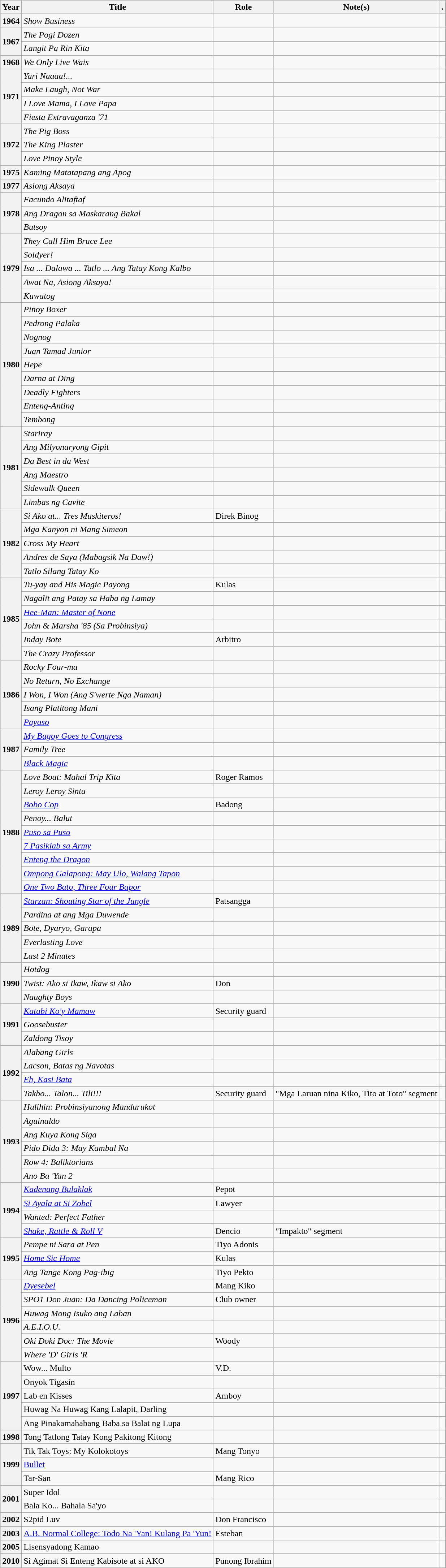<table class="wikitable plainrowheaders sortable">
<tr>
<th scope="col">Year</th>
<th scope="col">Title</th>
<th scope="col" class="unsortable">Role</th>
<th scope="col" class="unsortable">Note(s)</th>
<th scope="col" class="unsortable">.</th>
</tr>
<tr>
<th scope="row">1964</th>
<td><em>Show Business</em></td>
<td></td>
<td></td>
<td style="text-align:center;"></td>
</tr>
<tr>
<th rowspan="2" scope="row">1967</th>
<td><em>The Pogi Dozen</em></td>
<td></td>
<td></td>
<td style="text-align:center;"></td>
</tr>
<tr>
<td><em>Langit Pa Rin Kita</em></td>
<td></td>
<td></td>
<td style="text-align:center;"></td>
</tr>
<tr>
<th scope="row">1968</th>
<td><em>We Only Live Wais</em></td>
<td></td>
<td></td>
<td style="text-align:center;"></td>
</tr>
<tr>
<th rowspan="4" scope="row">1971</th>
<td><em>Yari Naaaa!...</em></td>
<td></td>
<td></td>
<td style="text-align:center;"></td>
</tr>
<tr>
<td><em>Make Laugh, Not War</em></td>
<td></td>
<td></td>
<td style="text-align:center;"></td>
</tr>
<tr>
<td><em>I Love Mama, I Love Papa</em></td>
<td></td>
<td></td>
<td style="text-align:center;"></td>
</tr>
<tr>
<td><em>Fiesta Extravaganza '71</em></td>
<td></td>
<td></td>
<td style="text-align:center;"></td>
</tr>
<tr>
<th rowspan="3" scope="row">1972</th>
<td><em>The Pig Boss</em></td>
<td></td>
<td></td>
<td style="text-align:center;"></td>
</tr>
<tr>
<td><em>The King Plaster</em></td>
<td></td>
<td></td>
<td style="text-align:center;"></td>
</tr>
<tr>
<td><em>Love Pinoy Style</em></td>
<td></td>
<td></td>
<td style="text-align:center;"></td>
</tr>
<tr>
<th scope="row">1975</th>
<td><em>Kaming Matatapang ang Apog</em></td>
<td></td>
<td></td>
<td style="text-align:center;"></td>
</tr>
<tr>
<th scope="row">1977</th>
<td><em>Asiong Aksaya</em></td>
<td></td>
<td></td>
<td style="text-align:center;"></td>
</tr>
<tr>
<th rowspan="3" scope="row">1978</th>
<td><em>Facundo Alitaftaf</em></td>
<td></td>
<td></td>
<td style="text-align:center;"></td>
</tr>
<tr>
<td><em>Ang Dragon sa Maskarang Bakal</em></td>
<td></td>
<td></td>
<td style="text-align:center;"></td>
</tr>
<tr>
<td><em>Butsoy</em></td>
<td></td>
<td></td>
<td style="text-align:center;"></td>
</tr>
<tr>
<th rowspan="5" scope="row">1979</th>
<td><em>They Call Him Bruce Lee</em></td>
<td></td>
<td></td>
<td style="text-align:center;"></td>
</tr>
<tr>
<td><em>Soldyer!</em></td>
<td></td>
<td></td>
<td style="text-align:center;"></td>
</tr>
<tr>
<td><em>Isa ... Dalawa ... Tatlo ... Ang Tatay Kong Kalbo</em></td>
<td></td>
<td></td>
<td style="text-align:center;"></td>
</tr>
<tr>
<td><em>Awat Na, Asiong Aksaya!</em></td>
<td></td>
<td></td>
<td style="text-align:center;"></td>
</tr>
<tr>
<td><em>Kuwatog</em></td>
<td></td>
<td></td>
<td style="text-align:center;"></td>
</tr>
<tr>
<th rowspan="9" scope="row">1980</th>
<td><em>Pinoy Boxer</em></td>
<td></td>
<td></td>
<td style="text-align:center;"></td>
</tr>
<tr>
<td><em>Pedrong Palaka</em></td>
<td></td>
<td></td>
<td style="text-align:center;"></td>
</tr>
<tr>
<td><em>Nognog</em></td>
<td></td>
<td></td>
<td style="text-align:center;"></td>
</tr>
<tr>
<td><em>Juan Tamad Junior</em></td>
<td></td>
<td></td>
<td style="text-align:center;"></td>
</tr>
<tr>
<td><em>Hepe</em></td>
<td></td>
<td></td>
<td style="text-align:center;"></td>
</tr>
<tr>
<td><em>Darna at Ding</em></td>
<td></td>
<td></td>
<td style="text-align:center;"></td>
</tr>
<tr>
<td><em>Deadly Fighters</em></td>
<td></td>
<td></td>
<td style="text-align:center;"></td>
</tr>
<tr>
<td><em>Enteng-Anting</em></td>
<td></td>
<td></td>
<td style="text-align:center;"></td>
</tr>
<tr>
<td><em>Tembong</em></td>
<td></td>
<td></td>
<td style="text-align:center;"></td>
</tr>
<tr>
<th rowspan="6" scope="row">1981</th>
<td><em>Stariray</em> </td>
<td></td>
<td></td>
<td style="text-align:center;"></td>
</tr>
<tr>
<td><em>Ang Milyonaryong Gipit</em> </td>
<td></td>
<td></td>
<td style="text-align:center;"></td>
</tr>
<tr>
<td><em>Da Best in da West</em> </td>
<td></td>
<td></td>
<td style="text-align:center;"></td>
</tr>
<tr>
<td><em>Ang Maestro</em> </td>
<td></td>
<td></td>
<td style="text-align:center;"></td>
</tr>
<tr>
<td><em>Sidewalk Queen</em> </td>
<td></td>
<td></td>
<td style="text-align:center;"></td>
</tr>
<tr>
<td><em>Limbas ng Cavite</em> </td>
<td></td>
<td></td>
<td style="text-align:center;"></td>
</tr>
<tr>
<th rowspan="5" scope="row">1982</th>
<td><em>Si Ako at... Tres Muskiteros!</em></td>
<td>Direk Binog</td>
<td></td>
<td style="text-align:center;"></td>
</tr>
<tr>
<td><em>Mga Kanyon ni Mang Simeon</em></td>
<td></td>
<td></td>
<td style="text-align:center;"></td>
</tr>
<tr>
<td><em>Cross My Heart</em></td>
<td></td>
<td></td>
<td style="text-align:center;"></td>
</tr>
<tr>
<td><em>Andres de Saya (Mabagsik Na Daw!)</em></td>
<td></td>
<td></td>
<td style="text-align:center;"></td>
</tr>
<tr>
<td><em>Tatlo Silang Tatay Ko</em></td>
<td></td>
<td></td>
<td style="text-align:center;"></td>
</tr>
<tr>
<th rowspan="6" scope="row">1985</th>
<td><em>Tu-yay and His Magic Payong</em></td>
<td>Kulas</td>
<td></td>
<td style="text-align:center;"></td>
</tr>
<tr>
<td><em>Nagalit ang Patay sa Haba ng Lamay</em></td>
<td></td>
<td></td>
<td style="text-align:center;"></td>
</tr>
<tr>
<td><em><a href='#'>Hee-Man: Master of None</a></em></td>
<td></td>
<td></td>
<td style="text-align:center;"></td>
</tr>
<tr>
<td><em>John & Marsha '85 (Sa Probinsiya)</em></td>
<td></td>
<td></td>
<td style="text-align:center;"></td>
</tr>
<tr>
<td><em>Inday Bote</em></td>
<td>Arbitro</td>
<td></td>
<td style="text-align:center;"></td>
</tr>
<tr>
<td><em>The Crazy Professor</em></td>
<td></td>
<td></td>
<td style="text-align:center;"></td>
</tr>
<tr>
<th rowspan="5" scope="row">1986</th>
<td><em>Rocky Four-ma</em></td>
<td></td>
<td></td>
<td style="text-align:center;"></td>
</tr>
<tr>
<td><em>No Return, No Exchange</em></td>
<td></td>
<td></td>
<td style="text-align:center;"></td>
</tr>
<tr>
<td><em>I Won, I Won (Ang S'werte Nga Naman)</em></td>
<td></td>
<td></td>
<td style="text-align:center;"></td>
</tr>
<tr>
<td><em>Isang Platitong Mani</em></td>
<td></td>
<td></td>
<td style="text-align:center;"></td>
</tr>
<tr>
<td><em><a href='#'>Payaso</a></em></td>
<td></td>
<td></td>
<td style="text-align:center;"></td>
</tr>
<tr>
<th rowspan="3" scope="row">1987</th>
<td><em><a href='#'>My Bugoy Goes to Congress</a></em> </td>
<td></td>
<td></td>
<td style="text-align:center;"></td>
</tr>
<tr>
<td><em>Family Tree</em> </td>
<td></td>
<td></td>
<td style="text-align:center;"></td>
</tr>
<tr>
<td><em><a href='#'>Black Magic</a></em></td>
<td></td>
<td></td>
<td style="text-align:center;"></td>
</tr>
<tr>
<th rowspan="9" scope="row">1988</th>
<td><em>Love Boat: Mahal Trip Kita</em></td>
<td>Roger Ramos</td>
<td></td>
<td style="text-align:center;"></td>
</tr>
<tr>
<td><em>Leroy Leroy Sinta</em></td>
<td></td>
<td></td>
<td style="text-align:center;"></td>
</tr>
<tr>
<td><em><a href='#'>Bobo Cop</a></em></td>
<td>Badong</td>
<td></td>
<td style="text-align:center;"></td>
</tr>
<tr>
<td><em>Penoy... Balut</em></td>
<td></td>
<td></td>
<td style="text-align:center;"></td>
</tr>
<tr>
<td><em><a href='#'>Puso sa Puso</a></em></td>
<td></td>
<td></td>
<td style="text-align:center;"></td>
</tr>
<tr>
<td><em><a href='#'>7 Pasiklab sa Army</a></em></td>
<td></td>
<td></td>
<td style="text-align:center;"></td>
</tr>
<tr>
<td><em><a href='#'>Enteng the Dragon</a></em> </td>
<td></td>
<td></td>
<td style="text-align:center;"></td>
</tr>
<tr>
<td><em><a href='#'>Ompong Galapong: May Ulo, Walang Tapon</a></em> </td>
<td></td>
<td></td>
<td style="text-align:center;"></td>
</tr>
<tr>
<td><em><a href='#'>One Two Bato, Three Four Bapor</a></em></td>
<td></td>
<td></td>
<td style="text-align:center;"></td>
</tr>
<tr>
<th rowspan="5" scope="row">1989</th>
<td><em><a href='#'>Starzan: Shouting Star of the Jungle</a></em> </td>
<td>Patsangga</td>
<td></td>
<td style="text-align:center;"></td>
</tr>
<tr>
<td><em>Pardina at ang Mga Duwende</em></td>
<td></td>
<td></td>
<td style="text-align:center;"></td>
</tr>
<tr>
<td><em>Bote, Dyaryo, Garapa</em></td>
<td></td>
<td></td>
<td style="text-align:center;"></td>
</tr>
<tr>
<td><em>Everlasting Love</em></td>
<td></td>
<td></td>
<td style="text-align:center;"></td>
</tr>
<tr>
<td><em>Last 2 Minutes</em> </td>
<td></td>
<td></td>
<td style="text-align:center;"></td>
</tr>
<tr>
<th rowspan="3" scope="row">1990</th>
<td><em>Hotdog</em></td>
<td></td>
<td></td>
<td style="text-align:center;"></td>
</tr>
<tr>
<td><em>Twist: Ako si Ikaw, Ikaw si Ako</em></td>
<td>Don</td>
<td></td>
<td style="text-align:center;"></td>
</tr>
<tr>
<td><em>Naughty Boys</em></td>
<td></td>
<td></td>
<td style="text-align:center;"></td>
</tr>
<tr>
<th rowspan="3" scope="row">1991</th>
<td><em><a href='#'>Katabi Ko'y Mamaw</a></em> </td>
<td>Security guard</td>
<td></td>
<td style="text-align:center;"></td>
</tr>
<tr>
<td><em>Goosebuster</em> </td>
<td></td>
<td></td>
<td style="text-align:center;"></td>
</tr>
<tr>
<td><em>Zaldong Tisoy</em> </td>
<td></td>
<td></td>
<td style="text-align:center;"></td>
</tr>
<tr>
<th rowspan="4" scope="row">1992</th>
<td><em>Alabang Girls</em> </td>
<td></td>
<td></td>
<td style="text-align:center;"></td>
</tr>
<tr>
<td><em>Lacson, Batas ng Navotas</em> </td>
<td></td>
<td></td>
<td style="text-align:center;"></td>
</tr>
<tr>
<td><em><a href='#'>Eh, Kasi Bata</a></em> </td>
<td></td>
<td></td>
<td style="text-align:center;"></td>
</tr>
<tr>
<td><em>Takbo... Talon... Tili!!!</em> </td>
<td>Security guard</td>
<td>"Mga Laruan nina Kiko, Tito at Toto" segment</td>
<td style="text-align:center;"></td>
</tr>
<tr>
<th rowspan="6" scope="row">1993</th>
<td><em>Hulihin: Probinsiyanong Mandurukot</em> </td>
<td></td>
<td></td>
<td style="text-align:center;"></td>
</tr>
<tr>
<td><em>Aguinaldo</em> </td>
<td></td>
<td></td>
<td style="text-align:center;"></td>
</tr>
<tr>
<td><em>Ang Kuya Kong Siga</em> </td>
<td></td>
<td></td>
<td style="text-align:center;"></td>
</tr>
<tr>
<td><em>Pido Dida 3: May Kambal Na</em> </td>
<td></td>
<td></td>
<td style="text-align:center;"></td>
</tr>
<tr>
<td><em>Row 4: Baliktorians</em> </td>
<td></td>
<td></td>
<td style="text-align:center;"></td>
</tr>
<tr>
<td><em>Ano Ba 'Yan 2</em> </td>
<td></td>
<td></td>
<td style="text-align:center;"></td>
</tr>
<tr>
<th rowspan="4" scope="row">1994</th>
<td><em><a href='#'>Kadenang Bulaklak</a></em> </td>
<td>Pepot</td>
<td></td>
<td style="text-align:center;"></td>
</tr>
<tr>
<td><em><a href='#'>Si Ayala at Si Zobel</a></em> </td>
<td>Lawyer</td>
<td></td>
<td style="text-align:center;"></td>
</tr>
<tr>
<td><em>Wanted: Perfect Father</em> </td>
<td></td>
<td></td>
<td style="text-align:center;"></td>
</tr>
<tr>
<td><em><a href='#'>Shake, Rattle & Roll V</a></em> </td>
<td>Dencio</td>
<td>"Impakto" segment</td>
<td style="text-align:center;"></td>
</tr>
<tr>
<th rowspan="3" scope="row">1995</th>
<td><em>Pempe ni Sara at Pen</em> </td>
<td>Tiyo Adonis</td>
<td></td>
<td style="text-align:center;"></td>
</tr>
<tr>
<td><em><a href='#'>Home Sic Home</a></em> </td>
<td>Kulas</td>
<td></td>
<td style="text-align:center;"></td>
</tr>
<tr>
<td><em>Ang Tange Kong Pag-ibig</em> </td>
<td>Tiyo Pekto</td>
<td></td>
<td style="text-align:center;"></td>
</tr>
<tr>
<th rowspan="6" scope="row">1996</th>
<td><em><a href='#'>Dyesebel</a></em> </td>
<td>Mang Kiko</td>
<td></td>
<td style="text-align:center;"></td>
</tr>
<tr>
<td><em>SPO1 Don Juan: Da Dancing Policeman</em></td>
<td>Club owner</td>
<td></td>
<td style="text-align:center;"></td>
</tr>
<tr>
<td><em>Huwag Mong Isuko ang Laban</em></td>
<td></td>
<td></td>
<td style="text-align:center;"></td>
</tr>
<tr>
<td><em>A.E.I.O.U.</em></td>
<td></td>
<td></td>
<td style="text-align:center;"></td>
</tr>
<tr>
<td><em>Oki Doki Doc: The Movie</em></td>
<td>Woody</td>
<td></td>
<td style="text-align:center;"></td>
</tr>
<tr>
<td><em>Where 'D' Girls 'R<strong></td>
<td></td>
<td></td>
<td style="text-align:center;"></td>
</tr>
<tr>
<th rowspan="5" scope="row">1997</th>
<td></em>Wow... Multo<em></td>
<td>V.D.</td>
<td></td>
<td style="text-align:center;"></td>
</tr>
<tr>
<td></em>Onyok Tigasin<em></td>
<td></td>
<td></td>
<td style="text-align:center;"></td>
</tr>
<tr>
<td></em>Lab en Kisses<em></td>
<td>Amboy</td>
<td></td>
<td style="text-align:center;"></td>
</tr>
<tr>
<td></em>Huwag Na Huwag Kang Lalapit, Darling<em></td>
<td></td>
<td></td>
<td style="text-align:center;"></td>
</tr>
<tr>
<td></em>Ang Pinakamahabang Baba sa Balat ng Lupa<em></td>
<td></td>
<td></td>
<td style="text-align:center;"></td>
</tr>
<tr>
<th scope="row">1998</th>
<td></em>Tong Tatlong Tatay Kong Pakitong Kitong<em></td>
<td></td>
<td></td>
<td style="text-align:center;"></td>
</tr>
<tr>
<th rowspan="3" scope="row">1999</th>
<td></em>Tik Tak Toys: My Kolokotoys<em></td>
<td>Mang Tonyo</td>
<td></td>
<td style="text-align:center;"></td>
</tr>
<tr>
<td></em><a href='#'>Bullet</a><em></td>
<td></td>
<td></td>
<td style="text-align:center;"></td>
</tr>
<tr>
<td></em>Tar-San<em></td>
<td>Mang Rico</td>
<td></td>
<td style="text-align:center;"></td>
</tr>
<tr>
<th rowspan="2" scope="row">2001</th>
<td></em>Super Idol<em></td>
<td></td>
<td></td>
<td style="text-align:center;"></td>
</tr>
<tr>
<td></em>Bala Ko... Bahala Sa'yo<em></td>
<td></td>
<td></td>
<td style="text-align:center;"></td>
</tr>
<tr>
<th scope="row">2002</th>
<td></em>S2pid Luv<em></td>
<td>Don Francisco</td>
<td></td>
<td style="text-align:center;"></td>
</tr>
<tr>
<th scope="row">2003</th>
<td></em><a href='#'>A.B. Normal College: Todo Na 'Yan! Kulang Pa 'Yun!</a><em></td>
<td>Esteban</td>
<td></td>
<td style="text-align:center;"></td>
</tr>
<tr>
<th scope="row">2005</th>
<td></em>Lisensyadong Kamao<em></td>
<td></td>
<td></td>
<td style="text-align:center;"></td>
</tr>
<tr>
<th scope=“row”>2010</th>
<td></em>Si Agimat Si Enteng Kabisote at si AKO<em></td>
<td>Punong Ibrahim</td>
<td></td>
<td></td>
</tr>
</table>
